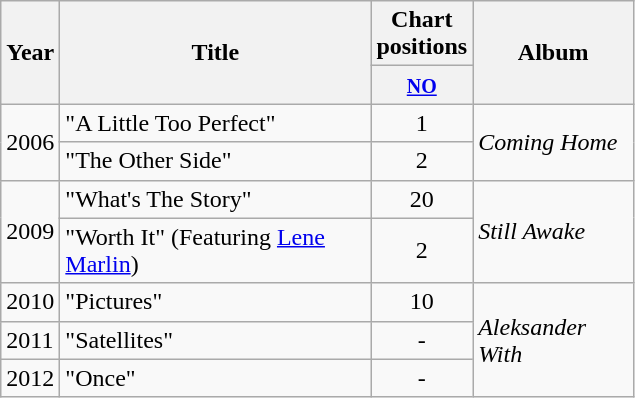<table class="wikitable">
<tr>
<th width="25" rowspan="2">Year</th>
<th width="200" rowspan="2">Title</th>
<th colspan="1">Chart positions</th>
<th width="100" rowspan="2">Album</th>
</tr>
<tr>
<th width="50"><small><a href='#'>NO</a></small></th>
</tr>
<tr>
<td align="left" rowspan="2">2006</td>
<td align="left">"A Little Too Perfect"</td>
<td align="center">1</td>
<td align="left" rowspan="2"><em>Coming Home</em></td>
</tr>
<tr>
<td align="left">"The Other Side"</td>
<td align="center">2</td>
</tr>
<tr>
<td align="left" rowspan="2">2009</td>
<td align="left">"What's The Story"</td>
<td align="center">20</td>
<td align="left" rowspan="2"><em>Still Awake</em></td>
</tr>
<tr>
<td align="left">"Worth It" (Featuring <a href='#'>Lene Marlin</a>)</td>
<td align="center">2</td>
</tr>
<tr>
<td align="left" rowspan="1">2010</td>
<td align="left">"Pictures"</td>
<td align="center">10</td>
<td align="left" rowspan="3"><em>Aleksander With</em></td>
</tr>
<tr>
<td align="left" rowspan="1">2011</td>
<td align="left">"Satellites"</td>
<td align="center">-</td>
</tr>
<tr>
<td align="left" rowspan="1">2012</td>
<td align="left">"Once"</td>
<td align="center">-</td>
</tr>
</table>
